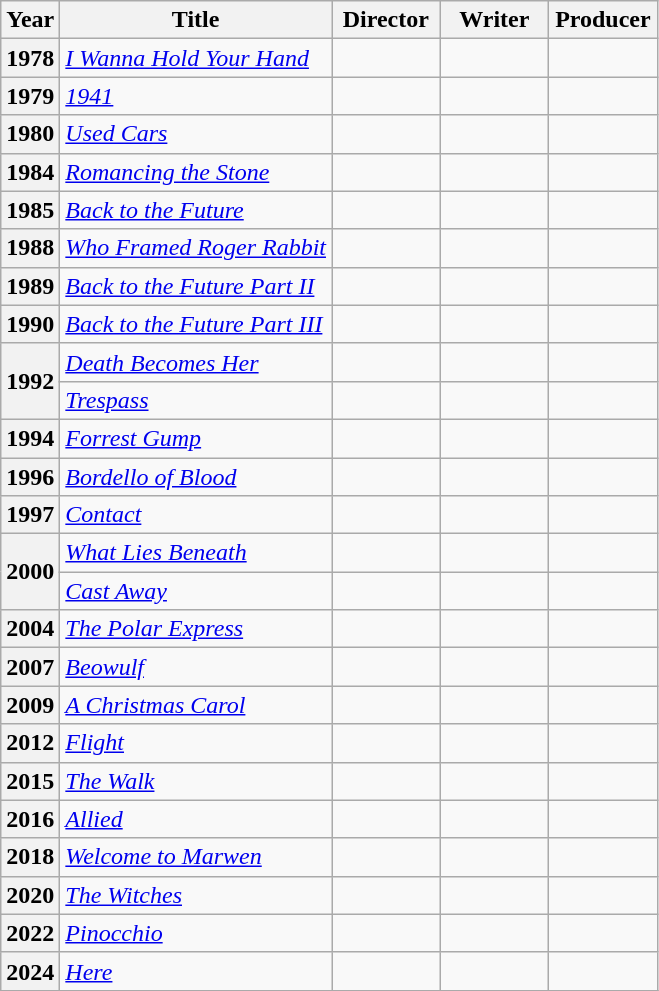<table class="wikitable plainrowheaders">
<tr>
<th scope="col">Year</th>
<th scope="col">Title</th>
<th scope="col" width="65">Director</th>
<th scope="col" width="65">Writer</th>
<th scope="col" width="65">Producer</th>
</tr>
<tr>
<th scope="row">1978</th>
<td><em><a href='#'>I Wanna Hold Your Hand</a></em></td>
<td></td>
<td></td>
<td></td>
</tr>
<tr>
<th scope="row">1979</th>
<td><em><a href='#'>1941</a></em></td>
<td></td>
<td></td>
<td></td>
</tr>
<tr>
<th scope="row">1980</th>
<td><em><a href='#'>Used Cars</a></em></td>
<td></td>
<td></td>
<td></td>
</tr>
<tr>
<th scope="row">1984</th>
<td><em><a href='#'>Romancing the Stone</a></em></td>
<td></td>
<td></td>
<td></td>
</tr>
<tr>
<th scope="row">1985</th>
<td><em><a href='#'>Back to the Future</a></em></td>
<td></td>
<td></td>
<td></td>
</tr>
<tr>
<th scope="row">1988</th>
<td><em><a href='#'>Who Framed Roger Rabbit</a></em></td>
<td></td>
<td></td>
<td></td>
</tr>
<tr>
<th scope="row">1989</th>
<td><em><a href='#'>Back to the Future Part II</a></em></td>
<td></td>
<td></td>
<td></td>
</tr>
<tr>
<th scope="row">1990</th>
<td><em><a href='#'>Back to the Future Part III</a></em></td>
<td></td>
<td></td>
<td></td>
</tr>
<tr>
<th rowspan="2" scope="row">1992</th>
<td><em><a href='#'>Death Becomes Her</a></em></td>
<td></td>
<td></td>
<td></td>
</tr>
<tr>
<td><em><a href='#'>Trespass</a></em></td>
<td></td>
<td></td>
<td></td>
</tr>
<tr>
<th scope="row">1994</th>
<td><em><a href='#'>Forrest Gump</a></em></td>
<td></td>
<td></td>
<td></td>
</tr>
<tr>
<th scope="row">1996</th>
<td><em><a href='#'>Bordello of Blood</a></em></td>
<td></td>
<td></td>
<td></td>
</tr>
<tr>
<th scope="row">1997</th>
<td><em><a href='#'>Contact</a></em></td>
<td></td>
<td></td>
<td></td>
</tr>
<tr>
<th rowspan="2" scope="row">2000</th>
<td><em><a href='#'>What Lies Beneath</a></em></td>
<td></td>
<td></td>
<td></td>
</tr>
<tr>
<td><em><a href='#'>Cast Away</a></em></td>
<td></td>
<td></td>
<td></td>
</tr>
<tr>
<th scope="row">2004</th>
<td><em><a href='#'>The Polar Express</a></em></td>
<td></td>
<td></td>
<td></td>
</tr>
<tr>
<th scope="row">2007</th>
<td><em><a href='#'>Beowulf</a></em></td>
<td></td>
<td></td>
<td></td>
</tr>
<tr>
<th scope="row">2009</th>
<td><em><a href='#'>A Christmas Carol</a></em></td>
<td></td>
<td></td>
<td></td>
</tr>
<tr>
<th scope="row">2012</th>
<td><em><a href='#'>Flight</a></em></td>
<td></td>
<td></td>
<td></td>
</tr>
<tr>
<th scope="row">2015</th>
<td><em><a href='#'>The Walk</a></em></td>
<td></td>
<td></td>
<td></td>
</tr>
<tr>
<th scope="row">2016</th>
<td><em><a href='#'>Allied</a></em></td>
<td></td>
<td></td>
<td></td>
</tr>
<tr>
<th scope="row">2018</th>
<td><em><a href='#'>Welcome to Marwen</a></em></td>
<td></td>
<td></td>
<td></td>
</tr>
<tr>
<th scope="row">2020</th>
<td><em><a href='#'>The Witches</a></em></td>
<td></td>
<td></td>
<td></td>
</tr>
<tr>
<th scope="row">2022</th>
<td><em><a href='#'>Pinocchio</a></em></td>
<td></td>
<td></td>
<td></td>
</tr>
<tr>
<th scope="row">2024</th>
<td><em><a href='#'>Here</a></em></td>
<td></td>
<td></td>
<td></td>
</tr>
<tr>
</tr>
</table>
